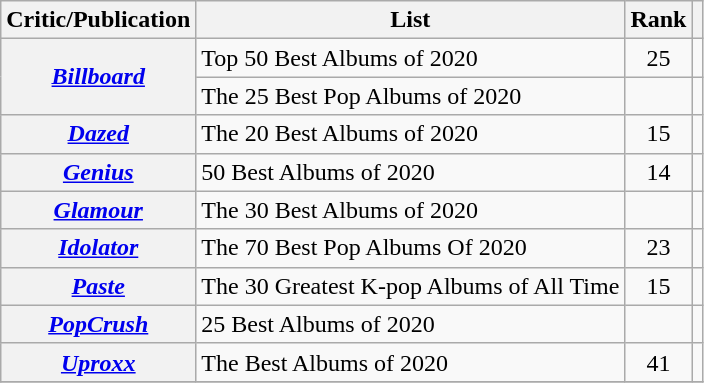<table class="wikitable plainrowheaders sortable">
<tr>
<th>Critic/Publication</th>
<th scope="col" class="unsortable">List</th>
<th data-sort-type="number">Rank</th>
<th scope="col" class="unsortable"></th>
</tr>
<tr>
<th scope="row" rowspan="2"><em><a href='#'>Billboard</a></em></th>
<td>Top 50 Best Albums of 2020</td>
<td style="text-align:center;">25</td>
<td style="text-align:center;"></td>
</tr>
<tr>
<td>The 25 Best Pop Albums of 2020</td>
<td></td>
<td style="text-align:center;"></td>
</tr>
<tr>
<th scope="row"><em><a href='#'>Dazed</a></em></th>
<td>The 20 Best Albums of 2020</td>
<td style="text-align:center;">15</td>
<td style="text-align:center;"></td>
</tr>
<tr>
<th scope="row"><em><a href='#'>Genius</a></em></th>
<td>50 Best Albums of 2020</td>
<td style="text-align:center;">14</td>
<td style="text-align:center;"></td>
</tr>
<tr>
<th scope="row"><em><a href='#'>Glamour</a></em></th>
<td>The 30 Best Albums of 2020</td>
<td></td>
<td style="text-align:center;"></td>
</tr>
<tr>
<th scope="row"><em><a href='#'>Idolator</a></em></th>
<td>The 70 Best Pop Albums Of 2020</td>
<td style="text-align:center;">23</td>
<td style="text-align:center;"></td>
</tr>
<tr>
<th scope="row"><em><a href='#'>Paste</a></em></th>
<td>The 30 Greatest K-pop Albums of All Time</td>
<td style="text-align:center;">15</td>
<td style="text-align:center;"></td>
</tr>
<tr>
<th scope="row"><em><a href='#'>PopCrush</a></em></th>
<td>25 Best Albums of 2020</td>
<td></td>
<td style="text-align:center;"></td>
</tr>
<tr>
<th scope="row"><em><a href='#'>Uproxx</a></em></th>
<td>The Best Albums of 2020</td>
<td style="text-align:center;">41</td>
<td style="text-align:center;"></td>
</tr>
<tr>
</tr>
</table>
